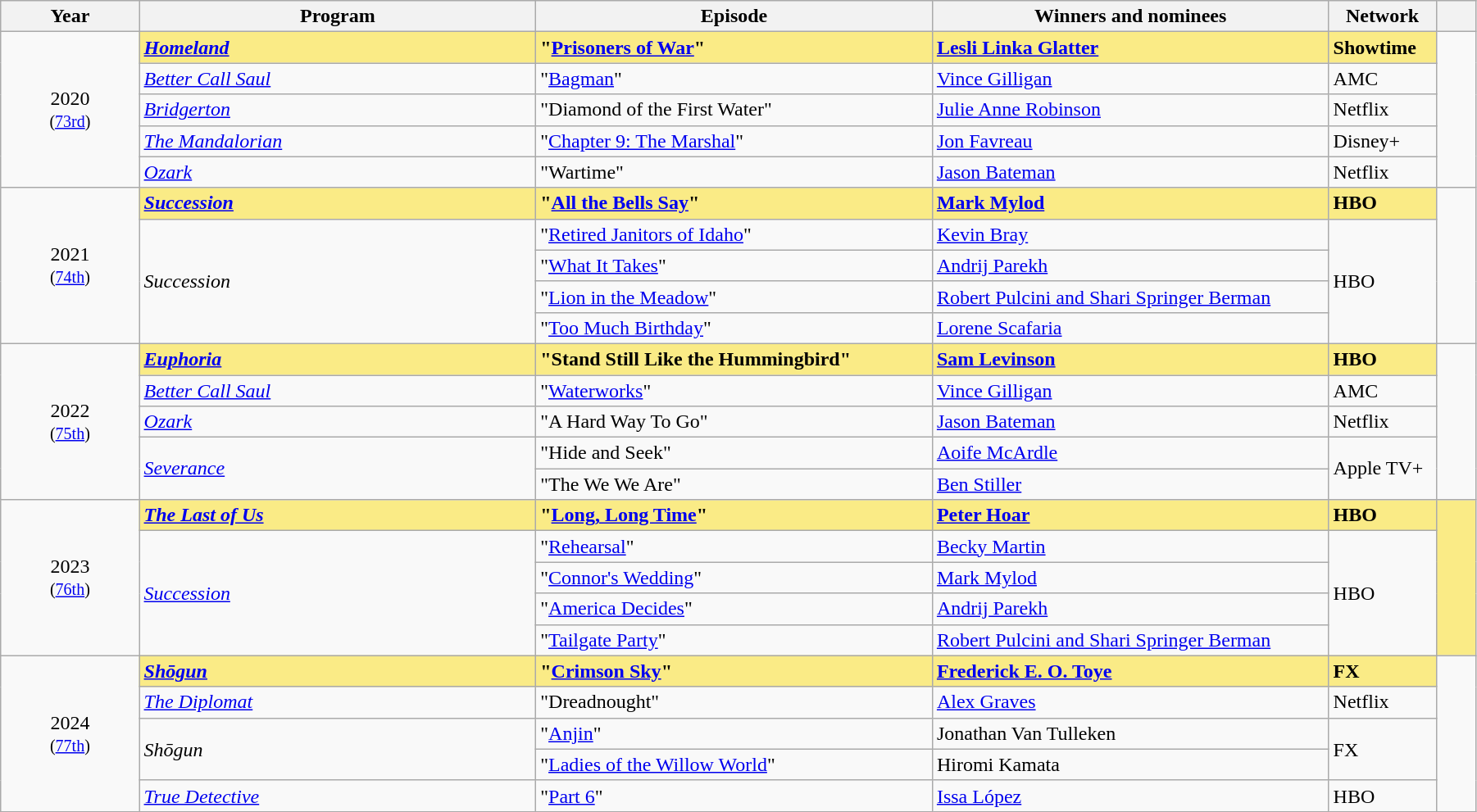<table class="wikitable" width="95%" cellpadding="5">
<tr>
<th width="7%">Year</th>
<th width="20%">Program</th>
<th width="20%">Episode</th>
<th width="20%">Winners and nominees</th>
<th width="3%">Network</th>
<th width="2%"></th>
</tr>
<tr>
<td rowspan=5 style="text-align:center;">2020<br><small>(<a href='#'>73rd</a>)</small></td>
<td style="background:#FAEB86;"><strong><em><a href='#'>Homeland</a></em></strong></td>
<td style="background:#FAEB86;"><strong>"<a href='#'>Prisoners of War</a>"</strong></td>
<td style="background:#FAEB86;"><strong><a href='#'>Lesli Linka Glatter</a></strong></td>
<td style="background:#FAEB86;"><strong>Showtime</strong></td>
<td rowspan=5 style="text-align:center;"></td>
</tr>
<tr>
<td><em><a href='#'>Better Call Saul</a></em></td>
<td>"<a href='#'>Bagman</a>"</td>
<td><a href='#'>Vince Gilligan</a></td>
<td>AMC</td>
</tr>
<tr>
<td><em><a href='#'>Bridgerton</a></em></td>
<td>"Diamond of the First Water"</td>
<td><a href='#'>Julie Anne Robinson</a></td>
<td>Netflix</td>
</tr>
<tr>
<td><em><a href='#'>The Mandalorian</a></em></td>
<td>"<a href='#'>Chapter 9: The Marshal</a>"</td>
<td><a href='#'>Jon Favreau</a></td>
<td>Disney+</td>
</tr>
<tr>
<td><em><a href='#'>Ozark</a></em></td>
<td>"Wartime"</td>
<td><a href='#'>Jason Bateman</a></td>
<td>Netflix</td>
</tr>
<tr>
<td rowspan=5 style="text-align:center;">2021<br><small>(<a href='#'>74th</a>)</small></td>
<td style="background:#FAEB86;"><strong><em><a href='#'>Succession</a></em></strong></td>
<td style="background:#FAEB86;"><strong>"<a href='#'>All the Bells Say</a>"</strong></td>
<td style="background:#FAEB86;"><strong><a href='#'>Mark Mylod</a></strong></td>
<td style="background:#FAEB86;"><strong>HBO</strong></td>
<td rowspan=5 style="text-align:center;"></td>
</tr>
<tr>
<td rowspan="4"><em>Succession</em></td>
<td>"<a href='#'>Retired Janitors of Idaho</a>"</td>
<td><a href='#'>Kevin Bray</a></td>
<td rowspan="4">HBO</td>
</tr>
<tr>
<td>"<a href='#'>What It Takes</a>"</td>
<td><a href='#'>Andrij Parekh</a></td>
</tr>
<tr>
<td>"<a href='#'>Lion in the Meadow</a>"</td>
<td><a href='#'>Robert Pulcini and Shari Springer Berman</a></td>
</tr>
<tr>
<td>"<a href='#'>Too Much Birthday</a>"</td>
<td><a href='#'>Lorene Scafaria</a></td>
</tr>
<tr>
<td rowspan=5 style="text-align:center;">2022<br><small>(<a href='#'>75th</a>)</small></td>
<td style="background:#FAEB86;"><strong><em><a href='#'>Euphoria</a></em></strong></td>
<td style="background:#FAEB86;"><strong>"Stand Still Like the Hummingbird"</strong></td>
<td style="background:#FAEB86;"><strong><a href='#'>Sam Levinson</a></strong></td>
<td style="background:#FAEB86;"><strong>HBO</strong></td>
<td rowspan=5 style="text-align:center;"></td>
</tr>
<tr>
<td><em><a href='#'>Better Call Saul</a></em></td>
<td>"<a href='#'>Waterworks</a>"</td>
<td><a href='#'>Vince Gilligan</a></td>
<td>AMC</td>
</tr>
<tr>
<td><em><a href='#'>Ozark</a></em></td>
<td>"A Hard Way To Go"</td>
<td><a href='#'>Jason Bateman</a></td>
<td>Netflix</td>
</tr>
<tr>
<td rowspan=2><em><a href='#'>Severance</a></em></td>
<td>"Hide and Seek"</td>
<td><a href='#'>Aoife McArdle</a></td>
<td rowspan=2>Apple TV+</td>
</tr>
<tr>
<td>"The We We Are"</td>
<td><a href='#'>Ben Stiller</a></td>
</tr>
<tr>
<td rowspan=5 style="text-align:center;">2023<br><small>(<a href='#'>76th</a>)</small></td>
<td style="background:#FAEB86;"><strong><em><a href='#'>The Last of Us</a></em></strong></td>
<td style="background:#FAEB86;"><strong>"<a href='#'>Long, Long Time</a>"</strong></td>
<td style="background:#FAEB86;"><strong><a href='#'>Peter Hoar</a></strong></td>
<td style="background:#FAEB86;"><strong>HBO</strong></td>
<td style="background:#FAEB86;" rowspan=5 style="text-align:center;"></td>
</tr>
<tr>
<td rowspan="4"><em><a href='#'>Succession</a></em></td>
<td>"<a href='#'>Rehearsal</a>"</td>
<td><a href='#'>Becky Martin</a></td>
<td rowspan="4">HBO</td>
</tr>
<tr>
<td>"<a href='#'>Connor's Wedding</a>"</td>
<td><a href='#'>Mark Mylod</a></td>
</tr>
<tr>
<td>"<a href='#'>America Decides</a>"</td>
<td><a href='#'>Andrij Parekh</a></td>
</tr>
<tr>
<td>"<a href='#'>Tailgate Party</a>"</td>
<td><a href='#'>Robert Pulcini and Shari Springer Berman</a></td>
</tr>
<tr>
<td rowspan=5 style="text-align:center;">2024<br><small>(<a href='#'>77th</a>)</small></td>
<td style="background:#FAEB86;"><strong><em><a href='#'>Shōgun</a></em></strong></td>
<td style="background:#FAEB86;"><strong>"<a href='#'>Crimson Sky</a>"</strong></td>
<td style="background:#FAEB86;"><strong><a href='#'>Frederick E. O. Toye</a></strong></td>
<td style="background:#FAEB86;"><strong>FX</strong></td>
<td rowspan=5 style="text-align:center;"></td>
</tr>
<tr>
<td><em><a href='#'>The Diplomat</a></em></td>
<td>"Dreadnought"</td>
<td><a href='#'>Alex Graves</a></td>
<td>Netflix</td>
</tr>
<tr>
<td rowspan="2"><em>Shōgun</em></td>
<td>"<a href='#'>Anjin</a>"</td>
<td>Jonathan Van Tulleken</td>
<td rowspan="2">FX</td>
</tr>
<tr>
<td>"<a href='#'>Ladies of the Willow World</a>"</td>
<td>Hiromi Kamata</td>
</tr>
<tr>
<td><em><a href='#'>True Detective</a></em></td>
<td>"<a href='#'>Part 6</a>"</td>
<td><a href='#'>Issa López</a></td>
<td>HBO</td>
</tr>
</table>
